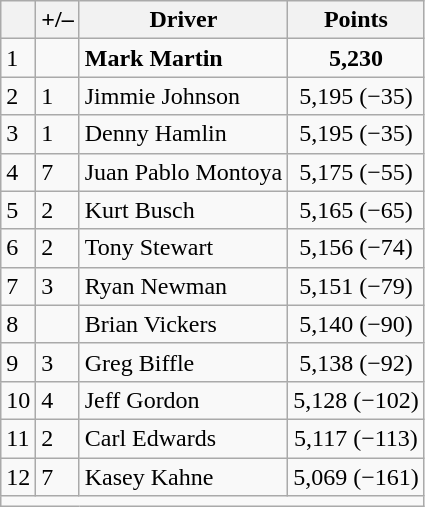<table class="wikitable ">
<tr>
<th scope="col"></th>
<th>+/–</th>
<th scope="col">Driver</th>
<th scope="col">Points</th>
</tr>
<tr>
<td>1</td>
<td align="left"></td>
<td><strong>Mark Martin</strong></td>
<td style="text-align:center;"><strong>5,230</strong></td>
</tr>
<tr>
<td>2</td>
<td align="left"> 1</td>
<td>Jimmie Johnson</td>
<td style="text-align:center;">5,195 (−35)</td>
</tr>
<tr>
<td>3</td>
<td align="left"> 1</td>
<td>Denny Hamlin</td>
<td style="text-align:center;">5,195 (−35)</td>
</tr>
<tr>
<td>4</td>
<td align="left"> 7</td>
<td>Juan Pablo Montoya</td>
<td style="text-align:center;">5,175 (−55)</td>
</tr>
<tr>
<td>5</td>
<td align="left"> 2</td>
<td>Kurt Busch</td>
<td style="text-align:center;">5,165 (−65)</td>
</tr>
<tr>
<td>6</td>
<td align="left"> 2</td>
<td>Tony Stewart</td>
<td style="text-align:center;">5,156 (−74)</td>
</tr>
<tr>
<td>7</td>
<td align="left"> 3</td>
<td>Ryan Newman</td>
<td style="text-align:center;">5,151 (−79)</td>
</tr>
<tr>
<td>8</td>
<td align="left"></td>
<td>Brian Vickers</td>
<td style="text-align:center;">5,140 (−90)</td>
</tr>
<tr>
<td>9</td>
<td align="left"> 3</td>
<td>Greg Biffle</td>
<td style="text-align:center;">5,138 (−92)</td>
</tr>
<tr>
<td>10</td>
<td align="left"> 4</td>
<td>Jeff Gordon</td>
<td style="text-align:center;">5,128 (−102)</td>
</tr>
<tr>
<td>11</td>
<td align="left"> 2</td>
<td>Carl Edwards</td>
<td style="text-align:center;">5,117 (−113)</td>
</tr>
<tr>
<td>12</td>
<td align="left"> 7</td>
<td>Kasey Kahne</td>
<td style="text-align:center;">5,069 (−161)</td>
</tr>
<tr class="sortbottom">
<td colspan="9"></td>
</tr>
</table>
